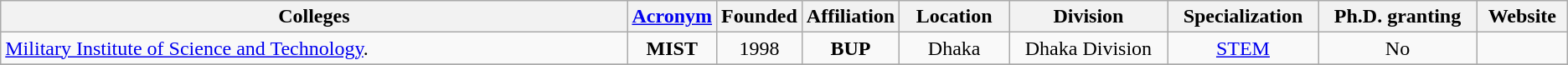<table class="wikitable sortable mw-datatable static-row-numbers">
<tr>
<th Universityss="unsortable">Colleges</th>
<th><a href='#'>Acronym</a></th>
<th>Founded</th>
<th>Affiliation</th>
<th>Location</th>
<th>Division</th>
<th>Specialization</th>
<th>Ph.D. granting</th>
<th>Website</th>
</tr>
<tr>
<td style="width:40%;"><a href='#'>Military Institute of Science and Technology</a>.</td>
<td style="text-align:center; width:5%;"><strong>MIST</strong></td>
<td style="text-align:center; width:5%;">1998</td>
<td style="text-align:center; width:5%;"><strong>BUP</strong></td>
<td style="text-align:center; width:7%;">Dhaka</td>
<td style="text-align:center;">Dhaka Division</td>
<td style="text-align:center;"><a href='#'>STEM</a></td>
<td style="text-align:center;">No</td>
<td style="text-align:center;"></td>
</tr>
<tr>
</tr>
</table>
